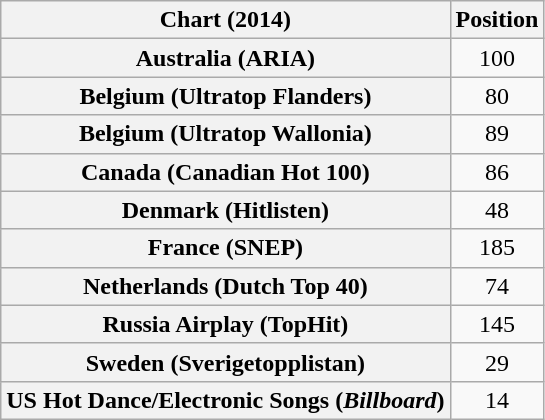<table class="wikitable sortable plainrowheaders" style="text-align:center;">
<tr>
<th scope="col">Chart (2014)</th>
<th scope="col">Position</th>
</tr>
<tr>
<th scope="row">Australia (ARIA)</th>
<td>100</td>
</tr>
<tr>
<th scope="row">Belgium (Ultratop Flanders)</th>
<td>80</td>
</tr>
<tr>
<th scope="row">Belgium (Ultratop Wallonia)</th>
<td>89</td>
</tr>
<tr>
<th scope="row">Canada (Canadian Hot 100)</th>
<td>86</td>
</tr>
<tr>
<th scope="row">Denmark (Hitlisten)</th>
<td>48</td>
</tr>
<tr>
<th scope="row">France (SNEP)</th>
<td>185</td>
</tr>
<tr>
<th scope="row">Netherlands (Dutch Top 40)</th>
<td>74</td>
</tr>
<tr>
<th scope="row">Russia Airplay (TopHit)</th>
<td style="text-align:center;">145</td>
</tr>
<tr>
<th scope="row">Sweden (Sverigetopplistan)</th>
<td>29</td>
</tr>
<tr>
<th scope="row">US Hot Dance/Electronic Songs (<em>Billboard</em>)</th>
<td>14</td>
</tr>
</table>
